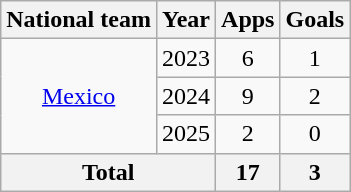<table class="wikitable" style="text-align:center">
<tr>
<th>National team</th>
<th>Year</th>
<th>Apps</th>
<th>Goals</th>
</tr>
<tr>
<td rowspan="3"><a href='#'>Mexico</a></td>
<td>2023</td>
<td>6</td>
<td>1</td>
</tr>
<tr>
<td>2024</td>
<td>9</td>
<td>2</td>
</tr>
<tr>
<td>2025</td>
<td>2</td>
<td>0</td>
</tr>
<tr>
<th colspan="2">Total</th>
<th>17</th>
<th>3</th>
</tr>
</table>
